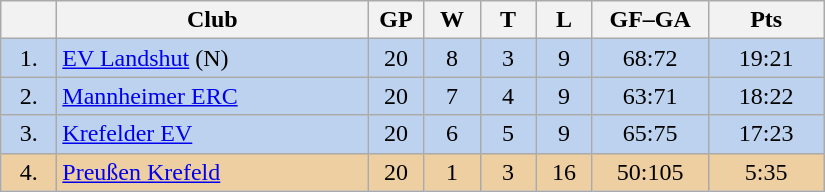<table class="wikitable">
<tr>
<th width="30"></th>
<th width="200">Club</th>
<th width="30">GP</th>
<th width="30">W</th>
<th width="30">T</th>
<th width="30">L</th>
<th width="70">GF–GA</th>
<th width="70">Pts</th>
</tr>
<tr bgcolor="#BCD2EE" align="center">
<td>1.</td>
<td align="left"><a href='#'>EV Landshut</a> (N)</td>
<td>20</td>
<td>8</td>
<td>3</td>
<td>9</td>
<td>68:72</td>
<td>19:21</td>
</tr>
<tr bgcolor=#BCD2EE align="center">
<td>2.</td>
<td align="left"><a href='#'>Mannheimer ERC</a></td>
<td>20</td>
<td>7</td>
<td>4</td>
<td>9</td>
<td>63:71</td>
<td>18:22</td>
</tr>
<tr bgcolor=#BCD2EE align="center">
<td>3.</td>
<td align="left"><a href='#'>Krefelder EV</a></td>
<td>20</td>
<td>6</td>
<td>5</td>
<td>9</td>
<td>65:75</td>
<td>17:23</td>
</tr>
<tr bgcolor=#EECFA1 align="center">
<td>4.</td>
<td align="left"><a href='#'>Preußen Krefeld</a></td>
<td>20</td>
<td>1</td>
<td>3</td>
<td>16</td>
<td>50:105</td>
<td>5:35</td>
</tr>
</table>
